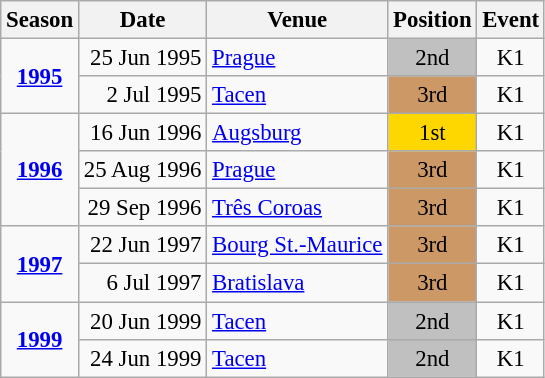<table class="wikitable" style="text-align:center; font-size:95%;">
<tr>
<th>Season</th>
<th>Date</th>
<th>Venue</th>
<th>Position</th>
<th>Event</th>
</tr>
<tr>
<td rowspan=2><strong><a href='#'>1995</a></strong></td>
<td align=right>25 Jun 1995</td>
<td align=left><a href='#'>Prague</a></td>
<td bgcolor=silver>2nd</td>
<td>K1</td>
</tr>
<tr>
<td align=right>2 Jul 1995</td>
<td align=left><a href='#'>Tacen</a></td>
<td bgcolor=cc9966>3rd</td>
<td>K1</td>
</tr>
<tr>
<td rowspan=3><strong><a href='#'>1996</a></strong></td>
<td align=right>16 Jun 1996</td>
<td align=left><a href='#'>Augsburg</a></td>
<td bgcolor=gold>1st</td>
<td>K1</td>
</tr>
<tr>
<td align=right>25 Aug 1996</td>
<td align=left><a href='#'>Prague</a></td>
<td bgcolor=cc9966>3rd</td>
<td>K1</td>
</tr>
<tr>
<td align=right>29 Sep 1996</td>
<td align=left><a href='#'>Três Coroas</a></td>
<td bgcolor=cc9966>3rd</td>
<td>K1</td>
</tr>
<tr>
<td rowspan=2><strong><a href='#'>1997</a></strong></td>
<td align=right>22 Jun 1997</td>
<td align=left><a href='#'>Bourg St.-Maurice</a></td>
<td bgcolor=cc9966>3rd</td>
<td>K1</td>
</tr>
<tr>
<td align=right>6 Jul 1997</td>
<td align=left><a href='#'>Bratislava</a></td>
<td bgcolor=cc9966>3rd</td>
<td>K1</td>
</tr>
<tr>
<td rowspan=2><strong><a href='#'>1999</a></strong></td>
<td align=right>20 Jun 1999</td>
<td align=left><a href='#'>Tacen</a></td>
<td bgcolor=silver>2nd</td>
<td>K1</td>
</tr>
<tr>
<td align=right>24 Jun 1999</td>
<td align=left><a href='#'>Tacen</a></td>
<td bgcolor=silver>2nd</td>
<td>K1</td>
</tr>
</table>
